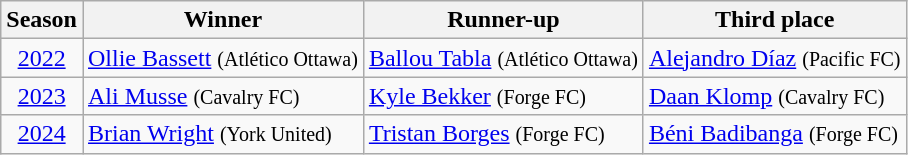<table class='wikitable'>
<tr>
<th>Season</th>
<th>Winner</th>
<th>Runner-up</th>
<th>Third place</th>
</tr>
<tr>
<td align=center><a href='#'>2022</a></td>
<td> <a href='#'>Ollie Bassett</a> <small>(Atlético Ottawa)</small></td>
<td> <a href='#'>Ballou Tabla</a> <small>(Atlético Ottawa)</small></td>
<td> <a href='#'>Alejandro Díaz</a> <small>(Pacific FC)</small></td>
</tr>
<tr>
<td align=center><a href='#'>2023</a></td>
<td> <a href='#'>Ali Musse</a> <small>(Cavalry FC)</small></td>
<td> <a href='#'>Kyle Bekker</a> <small>(Forge FC)</small></td>
<td> <a href='#'>Daan Klomp</a> <small>(Cavalry FC)</small></td>
</tr>
<tr>
<td align=center><a href='#'>2024</a></td>
<td> <a href='#'>Brian Wright</a> <small>(York United)</small></td>
<td> <a href='#'>Tristan Borges</a> <small>(Forge FC)</small></td>
<td> <a href='#'>Béni Badibanga</a> <small>(Forge FC)</small></td>
</tr>
</table>
